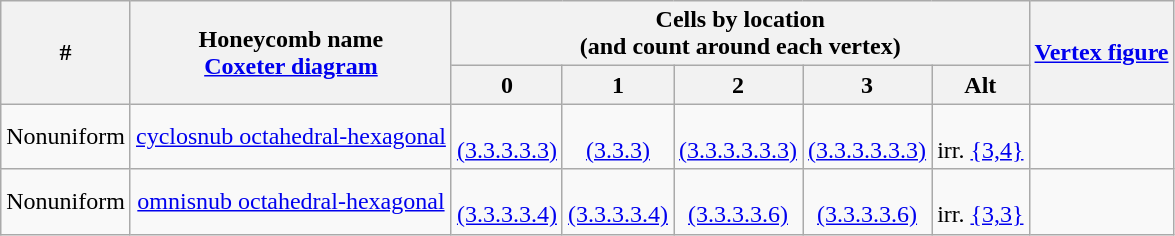<table class="wikitable">
<tr>
<th rowspan=2>#</th>
<th rowspan=2>Honeycomb name<br><a href='#'>Coxeter diagram</a></th>
<th colspan=5>Cells by location<br>(and count around each vertex)</th>
<th rowspan=2><a href='#'>Vertex figure</a></th>
</tr>
<tr>
<th>0<br></th>
<th>1<br></th>
<th>2<br></th>
<th>3<br></th>
<th>Alt</th>
</tr>
<tr align=center>
<td>Nonuniform</td>
<td><a href='#'>cyclosnub octahedral-hexagonal</a><br></td>
<td><br><a href='#'>(3.3.3.3.3)</a><br></td>
<td><br><a href='#'>(3.3.3)</a><br></td>
<td><br><a href='#'>(3.3.3.3.3.3)</a><br></td>
<td><br><a href='#'>(3.3.3.3.3.3)</a><br></td>
<td><br>irr. <a href='#'>{3,4}</a></td>
<td></td>
</tr>
<tr align=center>
<td>Nonuniform</td>
<td><a href='#'>omnisnub octahedral-hexagonal</a><br></td>
<td><br><a href='#'>(3.3.3.3.4)</a><br></td>
<td><br><a href='#'>(3.3.3.3.4)</a><br></td>
<td><br><a href='#'>(3.3.3.3.6)</a><br></td>
<td><br><a href='#'>(3.3.3.3.6)</a><br></td>
<td><br>irr. <a href='#'>{3,3}</a></td>
<td></td>
</tr>
</table>
